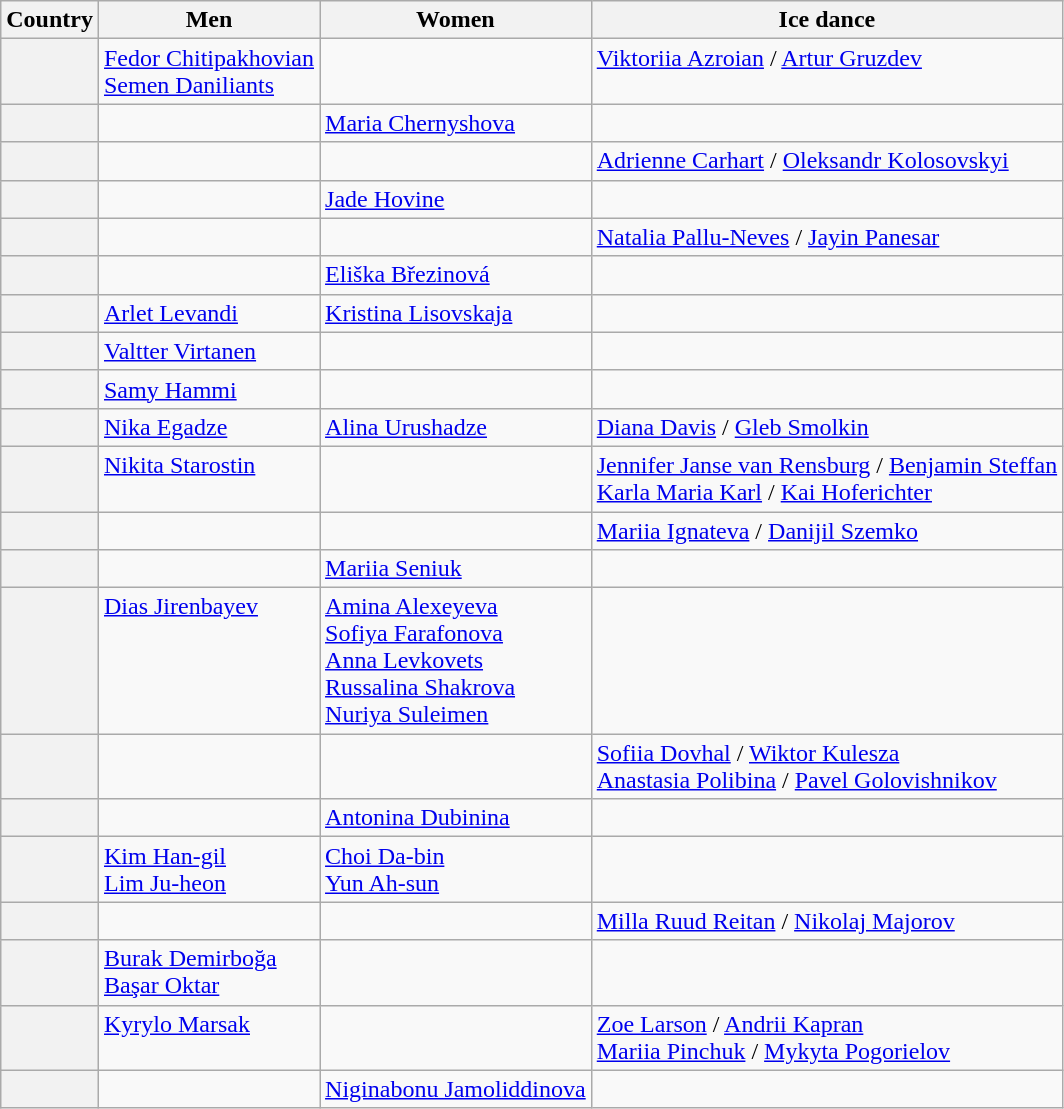<table class="wikitable unsortable" style="text-align:left">
<tr>
<th scope="col">Country</th>
<th scope="col">Men</th>
<th scope="col">Women</th>
<th scope="col">Ice dance</th>
</tr>
<tr>
<th scope="row" style="text-align:left"></th>
<td valign="top"><a href='#'>Fedor Chitipakhovian</a> <br> <a href='#'>Semen Daniliants</a></td>
<td></td>
<td valign="top"><a href='#'>Viktoriia Azroian</a> / <a href='#'>Artur Gruzdev</a></td>
</tr>
<tr>
<th scope="row" style="text-align:left"></th>
<td></td>
<td valign="top"><a href='#'>Maria Chernyshova</a></td>
<td></td>
</tr>
<tr>
<th scope="row" style="text-align:left"></th>
<td></td>
<td></td>
<td valign="top"><a href='#'>Adrienne Carhart</a> / <a href='#'>Oleksandr Kolosovskyi</a></td>
</tr>
<tr>
<th scope="row" style="text-align:left"></th>
<td></td>
<td valign="top"><a href='#'>Jade Hovine</a></td>
<td></td>
</tr>
<tr>
<th scope="row" style="text-align:left"></th>
<td></td>
<td></td>
<td valign="top"><a href='#'>Natalia Pallu-Neves</a> / <a href='#'>Jayin Panesar</a></td>
</tr>
<tr>
<th scope="row" style="text-align:left"></th>
<td></td>
<td valign="top"><a href='#'>Eliška Březinová</a></td>
<td></td>
</tr>
<tr>
<th scope="row" style="text-align:left"></th>
<td valign="top"><a href='#'>Arlet Levandi</a></td>
<td valign="top"><a href='#'>Kristina Lisovskaja</a></td>
<td></td>
</tr>
<tr>
<th scope="row" style="text-align:left"></th>
<td valign="top"><a href='#'>Valtter Virtanen</a></td>
<td></td>
<td></td>
</tr>
<tr>
<th scope="row" style="text-align:left"></th>
<td valign="top"><a href='#'>Samy Hammi</a></td>
<td></td>
<td></td>
</tr>
<tr>
<th scope="row" style="text-align:left"></th>
<td valign="top"><a href='#'>Nika Egadze</a></td>
<td valign="top"><a href='#'>Alina Urushadze</a></td>
<td valign="top"><a href='#'>Diana Davis</a> / <a href='#'>Gleb Smolkin</a></td>
</tr>
<tr>
<th scope="row" style="text-align:left"></th>
<td valign="top"><a href='#'>Nikita Starostin</a></td>
<td></td>
<td valign="top"><a href='#'>Jennifer Janse van Rensburg</a> / <a href='#'>Benjamin Steffan</a><br><a href='#'>Karla Maria Karl</a> / <a href='#'>Kai Hoferichter</a></td>
</tr>
<tr>
<th scope="row" style="text-align:left"></th>
<td></td>
<td></td>
<td valign="top"><a href='#'>Mariia Ignateva</a> / <a href='#'>Danijil Szemko</a></td>
</tr>
<tr>
<th scope="row" style="text-align:left"></th>
<td></td>
<td valign="top"><a href='#'>Mariia Seniuk</a></td>
<td></td>
</tr>
<tr>
<th scope="row" style="text-align:left"></th>
<td valign="top"><a href='#'>Dias Jirenbayev</a></td>
<td valign="top"><a href='#'>Amina Alexeyeva</a><br><a href='#'>Sofiya Farafonova</a><br><a href='#'>Anna Levkovets</a><br><a href='#'>Russalina Shakrova</a><br><a href='#'>Nuriya Suleimen</a></td>
<td></td>
</tr>
<tr>
<th scope="row" style="text-align:left"></th>
<td></td>
<td></td>
<td valign="top"><a href='#'>Sofiia Dovhal</a> / <a href='#'>Wiktor Kulesza</a><br><a href='#'>Anastasia Polibina</a> / <a href='#'>Pavel Golovishnikov</a></td>
</tr>
<tr>
<th scope="row" style="text-align:left"></th>
<td></td>
<td valign="top"><a href='#'>Antonina Dubinina</a></td>
<td></td>
</tr>
<tr>
<th scope="row" style="text-align:left"></th>
<td valign="top"><a href='#'>Kim Han-gil</a><br><a href='#'>Lim Ju-heon</a></td>
<td valign="top"><a href='#'>Choi Da-bin</a><br><a href='#'>Yun Ah-sun</a></td>
<td></td>
</tr>
<tr>
<th scope="row" style="text-align:left"></th>
<td></td>
<td></td>
<td valign="top"><a href='#'>Milla Ruud Reitan</a> / <a href='#'>Nikolaj Majorov</a></td>
</tr>
<tr>
<th scope="row" style="text-align:left"></th>
<td valign="top"><a href='#'>Burak Demirboğa</a><br><a href='#'>Başar Oktar</a></td>
<td></td>
<td></td>
</tr>
<tr>
<th scope="row" style="text-align:left"></th>
<td valign="top"><a href='#'>Kyrylo Marsak</a></td>
<td></td>
<td valign="top"><a href='#'>Zoe Larson</a> / <a href='#'>Andrii Kapran</a><br><a href='#'>Mariia Pinchuk</a> / <a href='#'>Mykyta Pogorielov</a></td>
</tr>
<tr>
<th scope="row" style="text-align:left"></th>
<td></td>
<td valign="top"><a href='#'>Niginabonu Jamoliddinova</a></td>
<td></td>
</tr>
</table>
